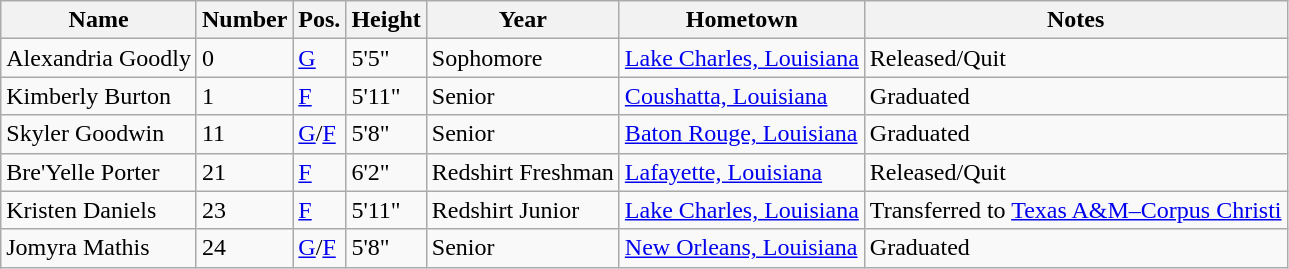<table class="wikitable sortable" border="1">
<tr>
<th>Name</th>
<th>Number</th>
<th>Pos.</th>
<th>Height</th>
<th>Year</th>
<th>Hometown</th>
<th class="wikitable">Notes</th>
</tr>
<tr>
<td>Alexandria Goodly</td>
<td>0</td>
<td><a href='#'>G</a></td>
<td>5'5"</td>
<td>Sophomore</td>
<td><a href='#'>Lake Charles, Louisiana</a></td>
<td>Released/Quit</td>
</tr>
<tr>
<td>Kimberly Burton</td>
<td>1</td>
<td><a href='#'>F</a></td>
<td>5'11"</td>
<td>Senior</td>
<td><a href='#'>Coushatta, Louisiana</a></td>
<td>Graduated</td>
</tr>
<tr>
<td>Skyler Goodwin</td>
<td>11</td>
<td><a href='#'>G</a>/<a href='#'>F</a></td>
<td>5'8"</td>
<td>Senior</td>
<td><a href='#'>Baton Rouge, Louisiana</a></td>
<td>Graduated</td>
</tr>
<tr>
<td>Bre'Yelle Porter</td>
<td>21</td>
<td><a href='#'>F</a></td>
<td>6'2"</td>
<td>Redshirt Freshman</td>
<td><a href='#'>Lafayette, Louisiana</a></td>
<td>Released/Quit</td>
</tr>
<tr>
<td>Kristen Daniels</td>
<td>23</td>
<td><a href='#'>F</a></td>
<td>5'11"</td>
<td>Redshirt Junior</td>
<td><a href='#'>Lake Charles, Louisiana</a></td>
<td>Transferred to <a href='#'>Texas A&M–Corpus Christi</a></td>
</tr>
<tr>
<td>Jomyra Mathis</td>
<td>24</td>
<td><a href='#'>G</a>/<a href='#'>F</a></td>
<td>5'8"</td>
<td>Senior</td>
<td><a href='#'>New Orleans, Louisiana</a></td>
<td>Graduated</td>
</tr>
</table>
